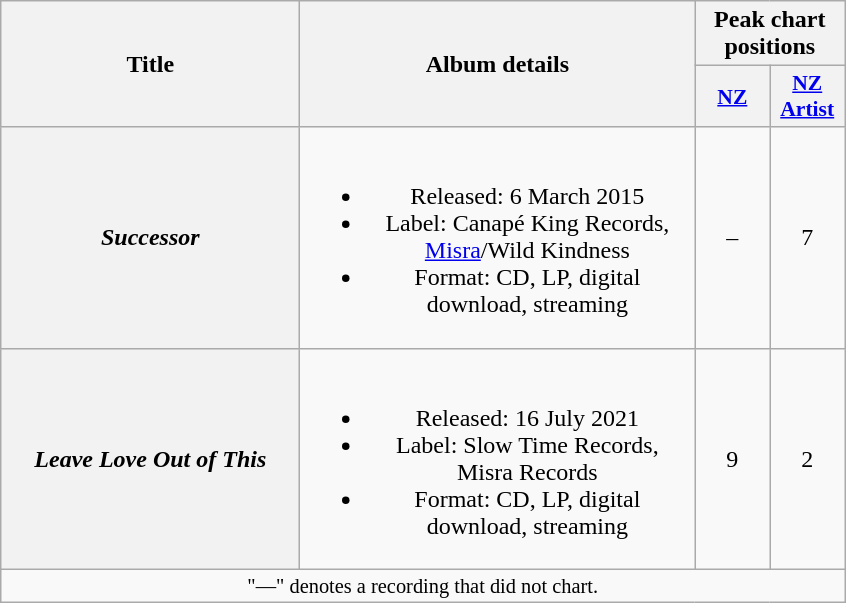<table class="wikitable plainrowheaders" style="text-align:center;">
<tr>
<th scope="col" rowspan="2" style="width:12em;">Title</th>
<th scope="col" rowspan="2" style="width:16em;">Album details</th>
<th scope="col" colspan="2">Peak chart positions</th>
</tr>
<tr>
<th scope="col" style="width:3em;font-size:90%;"><a href='#'>NZ</a><br></th>
<th scope="col" style="width:3em;font-size:90%;"><a href='#'>NZ<br>Artist</a><br></th>
</tr>
<tr>
<th scope="row"><em>Successor</em></th>
<td><br><ul><li>Released: 6 March 2015</li><li>Label: Canapé King Records, <a href='#'>Misra</a>/Wild Kindness</li><li>Format: CD, LP, digital download, streaming</li></ul></td>
<td>–</td>
<td>7</td>
</tr>
<tr>
<th scope="row"><em>Leave Love Out of This</em></th>
<td><br><ul><li>Released: 16 July 2021</li><li>Label: Slow Time Records, Misra Records</li><li>Format: CD, LP, digital download, streaming</li></ul></td>
<td>9</td>
<td>2</td>
</tr>
<tr>
<td colspan="8" style="font-size:85%;">"—" denotes a recording that did not chart.</td>
</tr>
</table>
